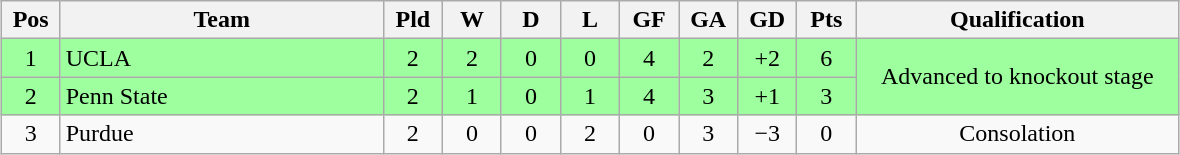<table class="wikitable" style="text-align:center; margin: 1em auto">
<tr>
<th style="width:2em">Pos</th>
<th style="width:13em">Team</th>
<th style="width:2em">Pld</th>
<th style="width:2em">W</th>
<th style="width:2em">D</th>
<th style="width:2em">L</th>
<th style="width:2em">GF</th>
<th style="width:2em">GA</th>
<th style="width:2em">GD</th>
<th style="width:2em">Pts</th>
<th style="width:13em">Qualification</th>
</tr>
<tr bgcolor="#9eff9e">
<td>1</td>
<td style="text-align:left">UCLA</td>
<td>2</td>
<td>2</td>
<td>0</td>
<td>0</td>
<td>4</td>
<td>2</td>
<td>+2</td>
<td>6</td>
<td rowspan="2">Advanced to knockout stage</td>
</tr>
<tr bgcolor="#9eff9e">
<td>2</td>
<td style="text-align:left">Penn State</td>
<td>2</td>
<td>1</td>
<td>0</td>
<td>1</td>
<td>4</td>
<td>3</td>
<td>+1</td>
<td>3</td>
</tr>
<tr>
<td>3</td>
<td style="text-align:left">Purdue</td>
<td>2</td>
<td>0</td>
<td>0</td>
<td>2</td>
<td>0</td>
<td>3</td>
<td>−3</td>
<td>0</td>
<td>Consolation</td>
</tr>
</table>
